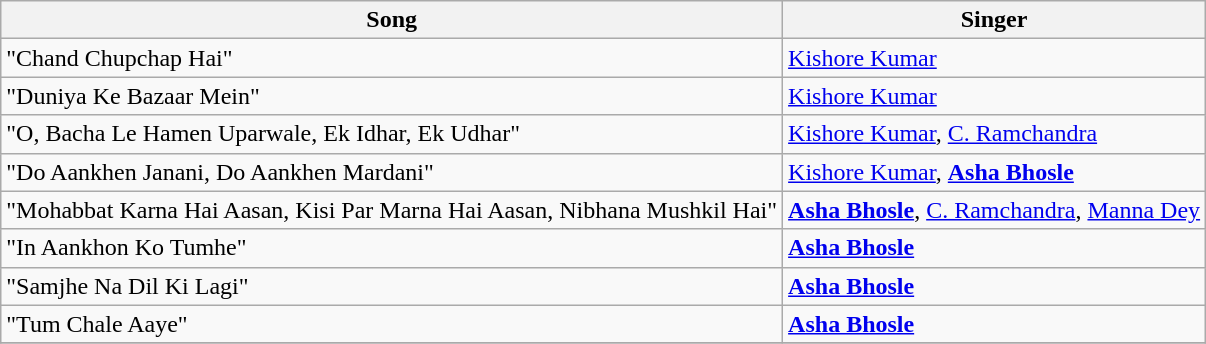<table class="wikitable">
<tr>
<th>Song</th>
<th>Singer</th>
</tr>
<tr>
<td>"Chand Chupchap Hai"</td>
<td><a href='#'>Kishore Kumar</a></td>
</tr>
<tr>
<td>"Duniya Ke Bazaar Mein"</td>
<td><a href='#'>Kishore Kumar</a></td>
</tr>
<tr>
<td>"O, Bacha Le Hamen Uparwale, Ek Idhar, Ek Udhar"</td>
<td><a href='#'>Kishore Kumar</a>, <a href='#'>C. Ramchandra</a></td>
</tr>
<tr>
<td>"Do Aankhen Janani, Do Aankhen Mardani"</td>
<td><a href='#'>Kishore Kumar</a>, <strong><a href='#'>Asha Bhosle</a></strong></td>
</tr>
<tr>
<td>"Mohabbat Karna Hai Aasan, Kisi Par Marna Hai Aasan, Nibhana Mushkil Hai"</td>
<td><strong><a href='#'>Asha Bhosle</a></strong>, <a href='#'>C. Ramchandra</a>, <a href='#'>Manna Dey</a></td>
</tr>
<tr>
<td>"In Aankhon Ko Tumhe"</td>
<td><strong><a href='#'>Asha Bhosle</a></strong></td>
</tr>
<tr>
<td>"Samjhe Na Dil Ki Lagi"</td>
<td><strong><a href='#'>Asha Bhosle</a></strong></td>
</tr>
<tr>
<td>"Tum Chale Aaye"</td>
<td><strong><a href='#'>Asha Bhosle</a></strong></td>
</tr>
<tr>
</tr>
</table>
